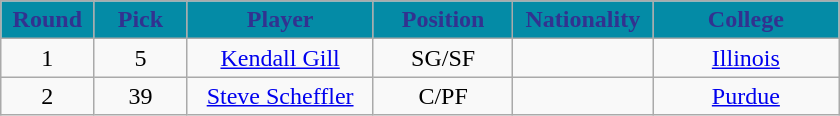<table class="wikitable sortable sortable">
<tr>
<th style="background:#048BA6; color:#323290" width="10%">Round</th>
<th style="background:#048BA6; color:#323290" width="10%">Pick</th>
<th style="background:#048BA6; color:#323290" width="20%">Player</th>
<th style="background:#048BA6; color:#323290" width="15%">Position</th>
<th style="background:#048BA6; color:#323290" width="15%">Nationality</th>
<th style="background:#048BA6; color:#323290" width="20%">College</th>
</tr>
<tr style="text-align: center">
<td>1</td>
<td>5</td>
<td><a href='#'>Kendall Gill</a></td>
<td>SG/SF</td>
<td></td>
<td><a href='#'>Illinois</a></td>
</tr>
<tr style="text-align: center">
<td>2</td>
<td>39</td>
<td><a href='#'>Steve Scheffler</a></td>
<td>C/PF</td>
<td></td>
<td><a href='#'>Purdue</a></td>
</tr>
</table>
